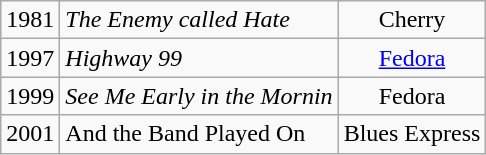<table class="wikitable sortable">
<tr>
<td>1981</td>
<td><em>The Enemy called Hate</em></td>
<td style="text-align:center;">Cherry</td>
</tr>
<tr>
<td>1997</td>
<td><em>Highway 99</em></td>
<td style="text-align:center;"><a href='#'>Fedora</a></td>
</tr>
<tr>
<td>1999</td>
<td><em>See Me Early in the Mornin<strong></td>
<td style="text-align:center;">Fedora</td>
</tr>
<tr>
<td>2001</td>
<td></em>And the Band Played On<em></td>
<td style="text-align:center;">Blues Express</td>
</tr>
</table>
